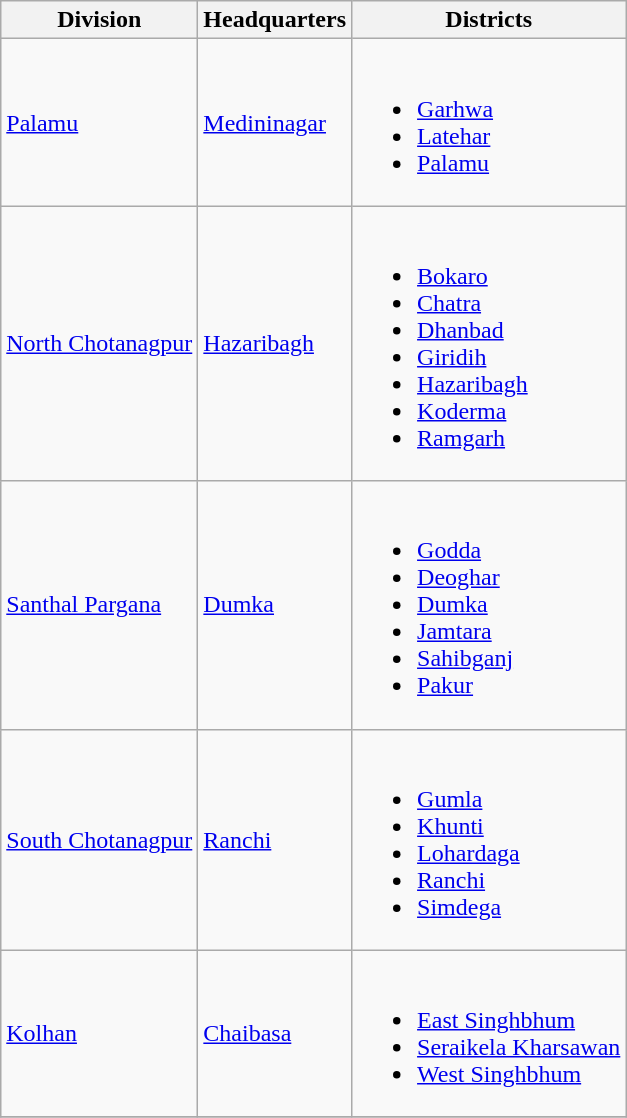<table class="wikitable">
<tr>
<th>Division</th>
<th>Headquarters</th>
<th>Districts</th>
</tr>
<tr>
<td><a href='#'>Palamu</a></td>
<td><a href='#'>Medininagar</a></td>
<td><br><ul><li><a href='#'>Garhwa</a></li><li><a href='#'>Latehar</a></li><li><a href='#'>Palamu</a></li></ul></td>
</tr>
<tr>
<td><a href='#'>North Chotanagpur</a></td>
<td><a href='#'>Hazaribagh</a></td>
<td><br><ul><li><a href='#'>Bokaro</a></li><li><a href='#'>Chatra</a></li><li><a href='#'>Dhanbad</a></li><li><a href='#'>Giridih</a></li><li><a href='#'>Hazaribagh</a></li><li><a href='#'>Koderma</a></li><li><a href='#'>Ramgarh</a></li></ul></td>
</tr>
<tr>
<td><a href='#'>Santhal Pargana</a></td>
<td><a href='#'>Dumka</a></td>
<td><br><ul><li><a href='#'>Godda</a></li><li><a href='#'>Deoghar</a></li><li><a href='#'>Dumka</a></li><li><a href='#'>Jamtara</a></li><li><a href='#'>Sahibganj</a></li><li><a href='#'>Pakur</a></li></ul></td>
</tr>
<tr>
<td><a href='#'>South Chotanagpur</a></td>
<td><a href='#'>Ranchi</a></td>
<td><br><ul><li><a href='#'>Gumla</a></li><li><a href='#'>Khunti</a></li><li><a href='#'>Lohardaga</a></li><li><a href='#'>Ranchi</a></li><li><a href='#'>Simdega</a></li></ul></td>
</tr>
<tr>
<td><a href='#'>Kolhan</a></td>
<td><a href='#'>Chaibasa</a></td>
<td><br><ul><li><a href='#'>East Singhbhum</a></li><li><a href='#'>Seraikela Kharsawan</a></li><li><a href='#'>West Singhbhum</a></li></ul></td>
</tr>
<tr>
</tr>
</table>
